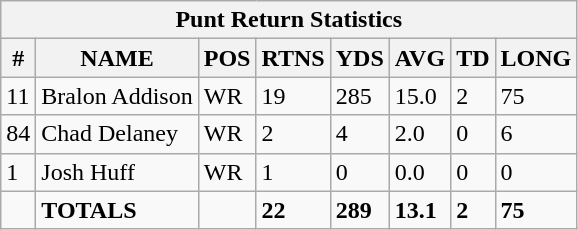<table class="wikitable sortable collapsible collapsed">
<tr>
<th colspan="8">Punt Return Statistics</th>
</tr>
<tr>
<th>#</th>
<th>NAME</th>
<th>POS</th>
<th>RTNS</th>
<th>YDS</th>
<th>AVG</th>
<th>TD</th>
<th>LONG</th>
</tr>
<tr>
<td>11</td>
<td>Bralon Addison</td>
<td>WR</td>
<td>19</td>
<td>285</td>
<td>15.0</td>
<td>2</td>
<td>75</td>
</tr>
<tr>
<td>84</td>
<td>Chad Delaney</td>
<td>WR</td>
<td>2</td>
<td>4</td>
<td>2.0</td>
<td>0</td>
<td>6</td>
</tr>
<tr>
<td>1</td>
<td>Josh Huff</td>
<td>WR</td>
<td>1</td>
<td>0</td>
<td>0.0</td>
<td>0</td>
<td>0</td>
</tr>
<tr>
<td></td>
<td><strong>TOTALS</strong></td>
<td></td>
<td><strong>22</strong></td>
<td><strong>289</strong></td>
<td><strong>13.1</strong></td>
<td><strong>2</strong></td>
<td><strong>75</strong></td>
</tr>
</table>
